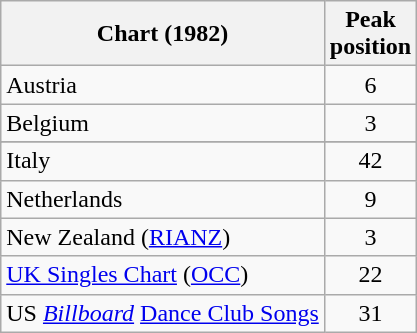<table class="wikitable sortable">
<tr>
<th>Chart (1982)</th>
<th>Peak<br>position</th>
</tr>
<tr>
<td>Austria</td>
<td style="text-align:center;">6</td>
</tr>
<tr>
<td>Belgium</td>
<td style="text-align:center;">3</td>
</tr>
<tr>
</tr>
<tr>
<td>Italy</td>
<td style="text-align:center;">42</td>
</tr>
<tr>
<td>Netherlands</td>
<td style="text-align:center;">9</td>
</tr>
<tr>
<td>New Zealand (<a href='#'>RIANZ</a>)</td>
<td style="text-align:center;">3</td>
</tr>
<tr>
<td><a href='#'>UK Singles Chart</a> (<a href='#'>OCC</a>)</td>
<td style="text-align:center;">22</td>
</tr>
<tr>
<td>US <em><a href='#'>Billboard</a></em> <a href='#'>Dance Club Songs</a></td>
<td style="text-align:center;">31</td>
</tr>
</table>
